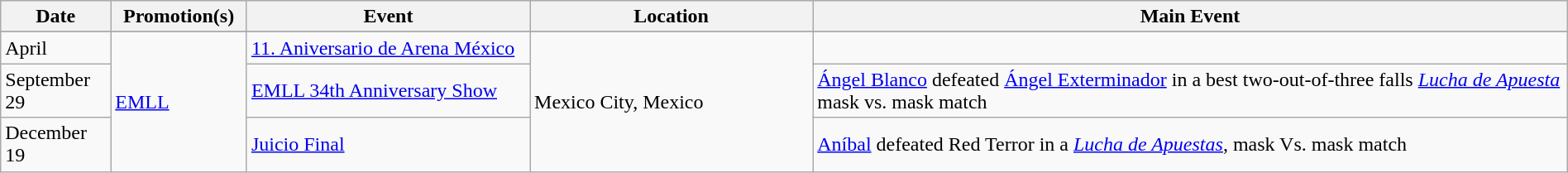<table class="wikitable" style="width:100%;">
<tr>
<th width=5%>Date</th>
<th width=5%>Promotion(s)</th>
<th style="width:15%;">Event</th>
<th style="width:15%;">Location</th>
<th style="width:40%;">Main Event</th>
</tr>
<tr style="width:20%;"| Notes>
</tr>
<tr>
<td>April</td>
<td rowspan=3><a href='#'>EMLL</a></td>
<td><a href='#'>11. Aniversario de Arena México</a></td>
<td rowspan=3>Mexico City, Mexico</td>
<td> </td>
</tr>
<tr>
<td>September 29</td>
<td><a href='#'>EMLL 34th Anniversary Show</a></td>
<td><a href='#'>Ángel Blanco</a> defeated <a href='#'>Ángel Exterminador</a> in a best two-out-of-three falls <em><a href='#'>Lucha de Apuesta</a></em> mask vs. mask match<br></td>
</tr>
<tr>
<td>December 19</td>
<td><a href='#'>Juicio Final</a></td>
<td><a href='#'>Aníbal</a> defeated Red Terror in a <em><a href='#'>Lucha de Apuestas</a></em>, mask Vs. mask match</td>
</tr>
</table>
